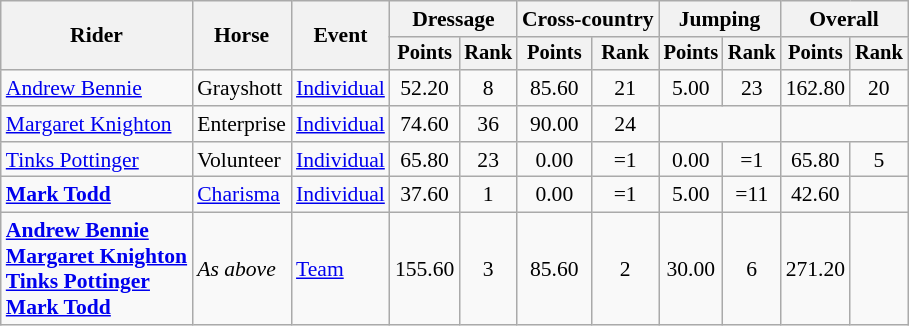<table class=wikitable style="font-size:90%">
<tr>
<th rowspan=2>Rider</th>
<th rowspan=2>Horse</th>
<th rowspan=2>Event</th>
<th colspan=2>Dressage</th>
<th colspan=2>Cross-country</th>
<th colspan=2>Jumping</th>
<th colspan=2>Overall</th>
</tr>
<tr style="font-size:95%">
<th>Points</th>
<th>Rank</th>
<th>Points</th>
<th>Rank</th>
<th>Points</th>
<th>Rank</th>
<th>Points</th>
<th>Rank</th>
</tr>
<tr align=center>
<td align=left><a href='#'>Andrew Bennie</a></td>
<td align=left>Grayshott</td>
<td align=left><a href='#'>Individual</a></td>
<td>52.20</td>
<td>8</td>
<td>85.60</td>
<td>21</td>
<td>5.00</td>
<td>23</td>
<td>162.80</td>
<td>20</td>
</tr>
<tr align=center>
<td align=left><a href='#'>Margaret Knighton</a></td>
<td align=left>Enterprise</td>
<td align=left><a href='#'>Individual</a></td>
<td>74.60</td>
<td>36</td>
<td>90.00</td>
<td>24</td>
<td colspan=2></td>
<td colspan=2></td>
</tr>
<tr align=center>
<td align=left><a href='#'>Tinks Pottinger</a></td>
<td align=left>Volunteer</td>
<td align=left><a href='#'>Individual</a></td>
<td>65.80</td>
<td>23</td>
<td>0.00</td>
<td>=1</td>
<td>0.00</td>
<td>=1</td>
<td>65.80</td>
<td>5</td>
</tr>
<tr align=center>
<td align=left><strong><a href='#'>Mark Todd</a></strong></td>
<td align=left><a href='#'>Charisma</a></td>
<td align=left><a href='#'>Individual</a></td>
<td>37.60</td>
<td>1</td>
<td>0.00</td>
<td>=1</td>
<td>5.00</td>
<td>=11</td>
<td>42.60</td>
<td></td>
</tr>
<tr align=center>
<td align=left><strong><a href='#'>Andrew Bennie</a><br><a href='#'>Margaret Knighton</a><br><a href='#'>Tinks Pottinger</a><br><a href='#'>Mark Todd</a></strong></td>
<td align=left><em>As above</em></td>
<td align=left><a href='#'>Team</a></td>
<td>155.60</td>
<td>3</td>
<td>85.60</td>
<td>2</td>
<td>30.00</td>
<td>6</td>
<td>271.20</td>
<td></td>
</tr>
</table>
